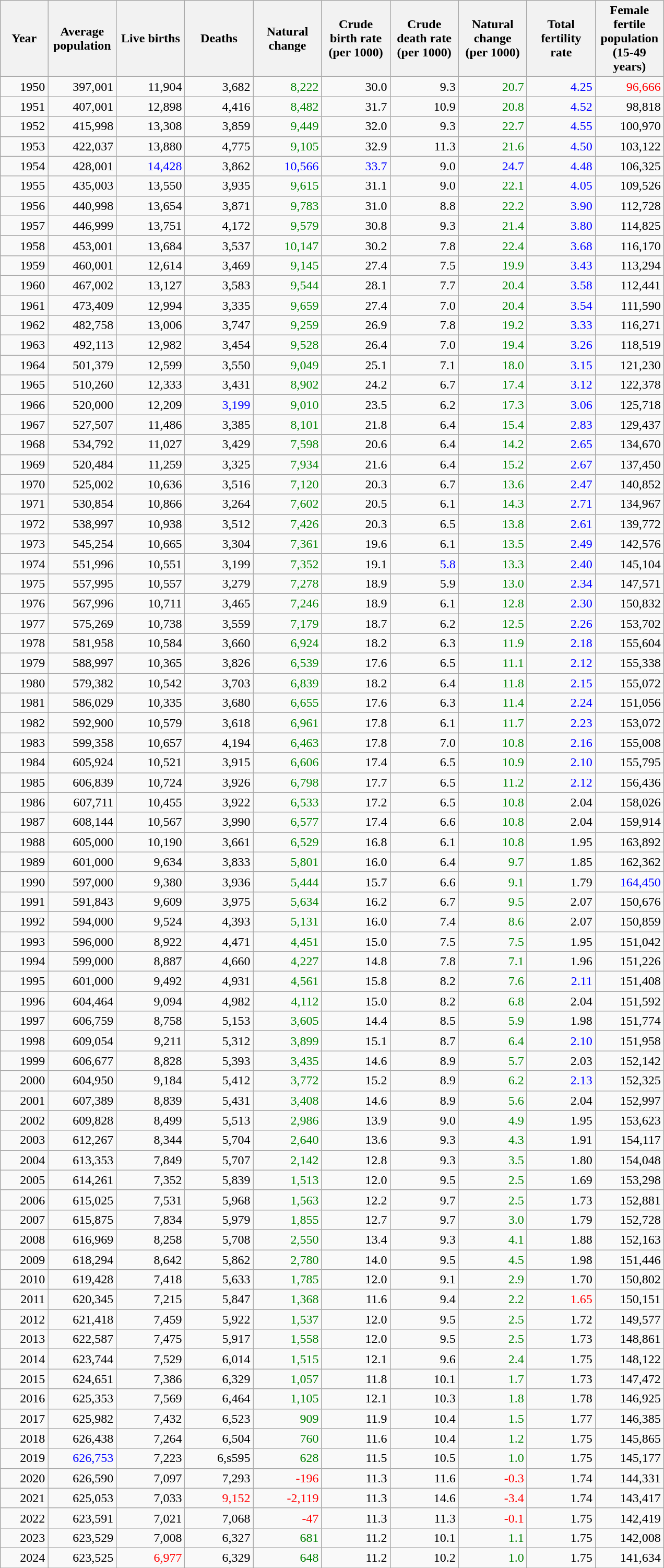<table class="wikitable sortable" style="text-align: right;">
<tr>
<th style="width:40pt;">Year</th>
<th style="width:60pt;">Average population</th>
<th style="width:60pt;">Live births</th>
<th style="width:60pt;">Deaths</th>
<th style="width:60pt;">Natural change</th>
<th style="width:60pt;">Crude birth rate (per 1000)</th>
<th style="width:60pt;">Crude death rate (per 1000)</th>
<th style="width:60pt;">Natural change (per 1000)</th>
<th style="width:60pt;">Total fertility rate</th>
<th style="width:60pt;">Female fertile population (15-49 years)</th>
</tr>
<tr>
<td>1950</td>
<td style="text-align:right;">397,001</td>
<td style="text-align:right;">11,904</td>
<td style="text-align:right;">3,682</td>
<td style="text-align:right; color:green;">8,222</td>
<td style="text-align:right;">30.0</td>
<td style="text-align:right;">9.3</td>
<td style="text-align:right; color:green;">20.7</td>
<td style="text-align:right; color:blue;">4.25</td>
<td style="color:red">96,666</td>
</tr>
<tr>
<td>1951</td>
<td style="text-align:right;">407,001</td>
<td style="text-align:right;">12,898</td>
<td style="text-align:right;">4,416</td>
<td style="text-align:right; color:green;">8,482</td>
<td style="text-align:right;">31.7</td>
<td style="text-align:right;">10.9</td>
<td style="text-align:right; color:green;">20.8</td>
<td style="text-align:right; color:blue;">4.52</td>
<td style="text-align:right;">98,818</td>
</tr>
<tr>
<td>1952</td>
<td style="text-align:right;">415,998</td>
<td style="text-align:right;">13,308</td>
<td style="text-align:right;">3,859</td>
<td style="text-align:right; color:green;">9,449</td>
<td style="text-align:right;">32.0</td>
<td style="text-align:right;">9.3</td>
<td style="text-align:right; color:green;">22.7</td>
<td style="text-align:right; color:blue;">4.55</td>
<td style="text-align:right;">100,970</td>
</tr>
<tr>
<td>1953</td>
<td style="text-align:right;">422,037</td>
<td style="text-align:right;">13,880</td>
<td style="text-align:right;">4,775</td>
<td style="text-align:right; color:green;">9,105</td>
<td style="text-align:right;">32.9</td>
<td style="text-align:right;">11.3</td>
<td style="text-align:right; color:green;">21.6</td>
<td style="text-align:right; color:blue;">4.50</td>
<td style="text-align:right;">103,122</td>
</tr>
<tr>
<td>1954</td>
<td style="text-align:right;">428,001</td>
<td style="color:blue">14,428</td>
<td style="text-align:right;">3,862</td>
<td style="color:blue">10,566</td>
<td style="color:blue">33.7</td>
<td style="text-align:right;">9.0</td>
<td style="color:blue">24.7</td>
<td style="color:blue">4.48</td>
<td style="text-align:right;">106,325</td>
</tr>
<tr>
<td>1955</td>
<td style="text-align:right;">435,003</td>
<td style="text-align:right;">13,550</td>
<td style="text-align:right;">3,935</td>
<td style="text-align:right; color:green;">9,615</td>
<td style="text-align:right;">31.1</td>
<td style="text-align:right;">9.0</td>
<td style="text-align:right; color:green;">22.1</td>
<td style="text-align:right; color:blue;">4.05</td>
<td style="text-align:right;">109,526</td>
</tr>
<tr>
<td>1956</td>
<td style="text-align:right;">440,998</td>
<td style="text-align:right;">13,654</td>
<td style="text-align:right;">3,871</td>
<td style="text-align:right; color:green;">9,783</td>
<td style="text-align:right;">31.0</td>
<td style="text-align:right;">8.8</td>
<td style="text-align:right; color:green;">22.2</td>
<td style="text-align:right; color:blue;">3.90</td>
<td style="text-align:right;">112,728</td>
</tr>
<tr>
<td>1957</td>
<td style="text-align:right;">446,999</td>
<td style="text-align:right;">13,751</td>
<td style="text-align:right;">4,172</td>
<td style="text-align:right; color:green;">9,579</td>
<td style="text-align:right;">30.8</td>
<td style="text-align:right;">9.3</td>
<td style="text-align:right; color:green;">21.4</td>
<td style="text-align:right; color:blue;">3.80</td>
<td style="text-align:right;">114,825</td>
</tr>
<tr>
<td>1958</td>
<td style="text-align:right;">453,001</td>
<td style="text-align:right;">13,684</td>
<td style="text-align:right;">3,537</td>
<td style="text-align:right; color:green;">10,147</td>
<td style="text-align:right;">30.2</td>
<td style="text-align:right;">7.8</td>
<td style="text-align:right; color:green;">22.4</td>
<td style="text-align:right; color:blue;">3.68</td>
<td style="text-align:right;">116,170</td>
</tr>
<tr>
<td>1959</td>
<td style="text-align:right;">460,001</td>
<td style="text-align:right;">12,614</td>
<td style="text-align:right;">3,469</td>
<td style="text-align:right; color:green;">9,145</td>
<td style="text-align:right;">27.4</td>
<td style="text-align:right;">7.5</td>
<td style="text-align:right; color:green;">19.9</td>
<td style="text-align:right; color:blue;">3.43</td>
<td style="text-align:right;">113,294</td>
</tr>
<tr>
<td>1960</td>
<td style="text-align:right;">467,002</td>
<td style="text-align:right;">13,127</td>
<td style="text-align:right;">3,583</td>
<td style="text-align:right; color:green;">9,544</td>
<td style="text-align:right;">28.1</td>
<td style="text-align:right;">7.7</td>
<td style="text-align:right; color:green;">20.4</td>
<td style="text-align:right; color:blue;">3.58</td>
<td style="text-align:right;">112,441</td>
</tr>
<tr>
<td>1961</td>
<td style="text-align:right;">473,409</td>
<td style="text-align:right;">12,994</td>
<td style="text-align:right;">3,335</td>
<td style="text-align:right; color:green;">9,659</td>
<td style="text-align:right;">27.4</td>
<td style="text-align:right;">7.0</td>
<td style="text-align:right; color:green;">20.4</td>
<td style="text-align:right; color:blue; ">3.54</td>
<td style="text-align:right;">111,590</td>
</tr>
<tr>
<td>1962</td>
<td style="text-align:right;">482,758</td>
<td style="text-align:right;">13,006</td>
<td style="text-align:right;">3,747</td>
<td style="text-align:right; color:green;">9,259</td>
<td style="text-align:right;">26.9</td>
<td style="text-align:right;">7.8</td>
<td style="text-align:right; color:green;">19.2</td>
<td style="text-align:right; color:blue;">3.33</td>
<td style="text-align:right;">116,271</td>
</tr>
<tr>
<td>1963</td>
<td style="text-align:right;">492,113</td>
<td style="text-align:right;">12,982</td>
<td style="text-align:right;">3,454</td>
<td style="text-align:right; color:green;">9,528</td>
<td style="text-align:right;">26.4</td>
<td style="text-align:right;">7.0</td>
<td style="text-align:right; color:green;">19.4</td>
<td style="text-align:right; color:blue;">3.26</td>
<td style="text-align:right;">118,519</td>
</tr>
<tr>
<td>1964</td>
<td style="text-align:right;">501,379</td>
<td style="text-align:right;">12,599</td>
<td style="text-align:right;">3,550</td>
<td style="text-align:right; color:green;">9,049</td>
<td style="text-align:right;">25.1</td>
<td style="text-align:right;">7.1</td>
<td style="text-align:right; color:green;">18.0</td>
<td style="text-align:right; color:blue;">3.15</td>
<td style="text-align:right;">121,230</td>
</tr>
<tr>
<td>1965</td>
<td style="text-align:right;">510,260</td>
<td style="text-align:right;">12,333</td>
<td style="text-align:right;">3,431</td>
<td style="text-align:right; color:green;">8,902</td>
<td style="text-align:right;">24.2</td>
<td style="text-align:right;">6.7</td>
<td style="text-align:right; color:green;">17.4</td>
<td style="text-align:right; color:blue;">3.12</td>
<td style="text-align:right;">122,378</td>
</tr>
<tr>
<td>1966</td>
<td style="text-align:right;">520,000</td>
<td style="text-align:right;">12,209</td>
<td style="text-align:right; color:blue; ">3,199</td>
<td style="text-align:right; color:green;">9,010</td>
<td style="text-align:right;">23.5</td>
<td style="text-align:right;">6.2</td>
<td style="text-align:right; color:green;">17.3</td>
<td style="text-align:right; color:blue;">3.06</td>
<td style="text-align:right;">125,718</td>
</tr>
<tr>
<td>1967</td>
<td style="text-align:right;">527,507</td>
<td style="text-align:right;">11,486</td>
<td style="text-align:right;">3,385</td>
<td style="text-align:right; color:green;">8,101</td>
<td style="text-align:right;">21.8</td>
<td style="text-align:right;">6.4</td>
<td style="text-align:right; color:green;">15.4</td>
<td style="text-align:right; color:blue;">2.83</td>
<td style="text-align:right;">129,437</td>
</tr>
<tr>
<td>1968</td>
<td style="text-align:right;">534,792</td>
<td style="text-align:right;">11,027</td>
<td style="text-align:right;">3,429</td>
<td style="text-align:right; color:green;">7,598</td>
<td style="text-align:right;">20.6</td>
<td style="text-align:right;">6.4</td>
<td style="text-align:right; color:green;">14.2</td>
<td style="text-align:right; color:blue;">2.65</td>
<td style="text-align:right;">134,670</td>
</tr>
<tr>
<td>1969</td>
<td style="text-align:right;">520,484</td>
<td style="text-align:right;">11,259</td>
<td style="text-align:right;">3,325</td>
<td style="text-align:right; color:green;">7,934</td>
<td style="text-align:right;">21.6</td>
<td style="text-align:right;">6.4</td>
<td style="text-align:right; color:green;">15.2</td>
<td style="text-align:right; color:blue;">2.67</td>
<td style="text-align:right;">137,450</td>
</tr>
<tr>
<td>1970</td>
<td style="text-align:right;">525,002</td>
<td style="text-align:right;">10,636</td>
<td style="text-align:right;">3,516</td>
<td style="text-align:right; color:green;">7,120</td>
<td style="text-align:right;">20.3</td>
<td style="text-align:right;">6.7</td>
<td style="text-align:right; color:green;">13.6</td>
<td style="text-align:right; color:blue;">2.47</td>
<td style="text-align:right;">140,852</td>
</tr>
<tr>
<td>1971</td>
<td style="text-align:right;">530,854</td>
<td style="text-align:right;">10,866</td>
<td style="text-align:right;">3,264</td>
<td style="text-align:right; color:green;">7,602</td>
<td style="text-align:right;">20.5</td>
<td style="text-align:right;">6.1</td>
<td style="text-align:right; color:green;">14.3</td>
<td style="text-align:right; color:blue;">2.71</td>
<td style="text-align:right;">134,967</td>
</tr>
<tr>
<td>1972</td>
<td style="text-align:right;">538,997</td>
<td style="text-align:right;">10,938</td>
<td style="text-align:right;">3,512</td>
<td style="text-align:right; color:green;">7,426</td>
<td style="text-align:right;">20.3</td>
<td style="text-align:right;">6.5</td>
<td style="text-align:right; color:green;">13.8</td>
<td style="text-align:right; color:blue;">2.61</td>
<td style="text-align:right;">139,772</td>
</tr>
<tr>
<td>1973</td>
<td style="text-align:right;">545,254</td>
<td style="text-align:right;">10,665</td>
<td style="text-align:right;">3,304</td>
<td style="text-align:right; color:green;">7,361</td>
<td style="text-align:right;">19.6</td>
<td style="text-align:right;">6.1</td>
<td style="text-align:right; color:green;">13.5</td>
<td style="text-align:right; color:blue;">2.49</td>
<td style="text-align:right;">142,576</td>
</tr>
<tr>
<td>1974</td>
<td style="text-align:right;">551,996</td>
<td style="text-align:right;">10,551</td>
<td style="text-align:right;">3,199</td>
<td style="text-align:right; color:green;">7,352</td>
<td style="text-align:right;">19.1</td>
<td style="color:blue">5.8</td>
<td style="text-align:right; color:green;">13.3</td>
<td style="text-align:right; color:blue;">2.40</td>
<td style="text-align:right;">145,104</td>
</tr>
<tr>
<td>1975</td>
<td style="text-align:right;">557,995</td>
<td style="text-align:right;">10,557</td>
<td style="text-align:right;">3,279</td>
<td style="text-align:right; color:green;">7,278</td>
<td style="text-align:right;">18.9</td>
<td style="text-align:right;">5.9</td>
<td style="text-align:right; color:green;">13.0</td>
<td style="text-align:right; color:blue;">2.34</td>
<td style="text-align:right;">147,571</td>
</tr>
<tr>
<td>1976</td>
<td style="text-align:right;">567,996</td>
<td style="text-align:right;">10,711</td>
<td style="text-align:right;">3,465</td>
<td style="text-align:right; color:green;">7,246</td>
<td style="text-align:right;">18.9</td>
<td style="text-align:right;">6.1</td>
<td style="text-align:right; color:green;">12.8</td>
<td style="text-align:right; color:blue;">2.30</td>
<td style="text-align:right;">150,832</td>
</tr>
<tr>
<td>1977</td>
<td style="text-align:right;">575,269</td>
<td style="text-align:right;">10,738</td>
<td style="text-align:right;">3,559</td>
<td style="text-align:right; color:green;">7,179</td>
<td style="text-align:right;">18.7</td>
<td style="text-align:right;">6.2</td>
<td style="text-align:right; color:green;">12.5</td>
<td style="text-align:right; color:blue;">2.26</td>
<td style="text-align:right;">153,702</td>
</tr>
<tr>
<td>1978</td>
<td style="text-align:right;">581,958</td>
<td style="text-align:right;">10,584</td>
<td style="text-align:right;">3,660</td>
<td style="text-align:right; color:green;">6,924</td>
<td style="text-align:right;">18.2</td>
<td style="text-align:right;">6.3</td>
<td style="text-align:right; color:green;">11.9</td>
<td style="text-align:right; color:blue;">2.18</td>
<td style="text-align:right;">155,604</td>
</tr>
<tr>
<td>1979</td>
<td style="text-align:right;">588,997</td>
<td style="text-align:right;">10,365</td>
<td style="text-align:right;">3,826</td>
<td style="text-align:right; color:green;">6,539</td>
<td style="text-align:right;">17.6</td>
<td style="text-align:right;">6.5</td>
<td style="text-align:right; color:green;">11.1</td>
<td style="text-align:right; color:blue;">2.12</td>
<td style="text-align:right;">155,338</td>
</tr>
<tr>
<td>1980</td>
<td style="text-align:right;">579,382</td>
<td style="text-align:right;">10,542</td>
<td style="text-align:right;">3,703</td>
<td style="text-align:right; color:green;">6,839</td>
<td style="text-align:right;">18.2</td>
<td style="text-align:right;">6.4</td>
<td style="text-align:right; color:green;">11.8</td>
<td style="text-align:right; color:blue;">2.15</td>
<td style="text-align:right;">155,072</td>
</tr>
<tr>
<td>1981</td>
<td style="text-align:right;">586,029</td>
<td style="text-align:right;">10,335</td>
<td style="text-align:right;">3,680</td>
<td style="text-align:right; color:green;">6,655</td>
<td style="text-align:right;">17.6</td>
<td style="text-align:right;">6.3</td>
<td style="text-align:right; color:green;">11.4</td>
<td style="text-align:right; color:blue;">2.24</td>
<td style="text-align:right;">151,056</td>
</tr>
<tr>
<td>1982</td>
<td style="text-align:right;">592,900</td>
<td style="text-align:right;">10,579</td>
<td style="text-align:right;">3,618</td>
<td style="text-align:right; color:green;">6,961</td>
<td style="text-align:right;">17.8</td>
<td style="text-align:right;">6.1</td>
<td style="text-align:right; color:green;">11.7</td>
<td style="text-align:right; color:blue;">2.23</td>
<td style="text-align:right;">153,072</td>
</tr>
<tr>
<td>1983</td>
<td style="text-align:right;">599,358</td>
<td style="text-align:right;">10,657</td>
<td style="text-align:right;">4,194</td>
<td style="text-align:right; color:green;">6,463</td>
<td style="text-align:right;">17.8</td>
<td style="text-align:right;">7.0</td>
<td style="text-align:right; color:green;">10.8</td>
<td style="text-align:right; color:blue;">2.16</td>
<td style="text-align:right;">155,008</td>
</tr>
<tr>
<td>1984</td>
<td style="text-align:right;">605,924</td>
<td style="text-align:right;">10,521</td>
<td style="text-align:right;">3,915</td>
<td style="text-align:right; color:green;">6,606</td>
<td style="text-align:right;">17.4</td>
<td style="text-align:right;">6.5</td>
<td style="text-align:right; color:green;">10.9</td>
<td style="text-align:right; color:blue;">2.10</td>
<td style="text-align:right;">155,795</td>
</tr>
<tr>
<td>1985</td>
<td style="text-align:right;">606,839</td>
<td style="text-align:right;">10,724</td>
<td style="text-align:right;">3,926</td>
<td style="text-align:right; color:green;">6,798</td>
<td style="text-align:right;">17.7</td>
<td style="text-align:right;">6.5</td>
<td style="text-align:right; color:green;">11.2</td>
<td style="text-align:right; color:blue;">2.12</td>
<td style="text-align:right;">156,436</td>
</tr>
<tr>
<td>1986</td>
<td style="text-align:right;">607,711</td>
<td style="text-align:right;">10,455</td>
<td style="text-align:right;">3,922</td>
<td style="text-align:right; color:green;">6,533</td>
<td style="text-align:right;">17.2</td>
<td style="text-align:right;">6.5</td>
<td style="text-align:right; color:green;">10.8</td>
<td style="text-align:right;">2.04</td>
<td style="text-align:right;">158,026</td>
</tr>
<tr>
<td>1987</td>
<td style="text-align:right;">608,144</td>
<td style="text-align:right;">10,567</td>
<td style="text-align:right;">3,990</td>
<td style="text-align:right; color:green;">6,577</td>
<td style="text-align:right;">17.4</td>
<td style="text-align:right;">6.6</td>
<td style="text-align:right; color:green;">10.8</td>
<td style="text-align:right;">2.04</td>
<td style="text-align:right;">159,914</td>
</tr>
<tr>
<td>1988</td>
<td style="text-align:right;">605,000</td>
<td style="text-align:right;">10,190</td>
<td style="text-align:right;">3,661</td>
<td style="text-align:right; color:green;">6,529</td>
<td style="text-align:right;">16.8</td>
<td style="text-align:right;">6.1</td>
<td style="text-align:right; color:green;">10.8</td>
<td style="text-align:right;">1.95</td>
<td style="text-align:right;">163,892</td>
</tr>
<tr>
<td>1989</td>
<td style="text-align:right;">601,000</td>
<td style="text-align:right;">9,634</td>
<td style="text-align:right;">3,833</td>
<td style="text-align:right; color:green;">5,801</td>
<td style="text-align:right;">16.0</td>
<td style="text-align:right;">6.4</td>
<td style="text-align:right; color:green;">9.7</td>
<td style="text-align:right;">1.85</td>
<td style="text-align:right;">162,362</td>
</tr>
<tr>
<td>1990</td>
<td style="text-align:right;">597,000</td>
<td style="text-align:right;">9,380</td>
<td style="text-align:right;">3,936</td>
<td style="text-align:right; color:green;">5,444</td>
<td style="text-align:right;">15.7</td>
<td style="text-align:right;">6.6</td>
<td style="text-align:right; color:green;">9.1</td>
<td style="text-align:right;">1.79</td>
<td style="color:blue">164,450</td>
</tr>
<tr>
<td>1991</td>
<td style="text-align:right;">591,843</td>
<td style="text-align:right;">9,609</td>
<td style="text-align:right;">3,975</td>
<td style="text-align:right; color:green;">5,634</td>
<td style="text-align:right;">16.2</td>
<td style="text-align:right;">6.7</td>
<td style="text-align:right; color:green;">9.5</td>
<td style="text-align:right;">2.07</td>
<td style="text-align:right;">150,676</td>
</tr>
<tr>
<td>1992</td>
<td style="text-align:right;">594,000</td>
<td style="text-align:right;">9,524</td>
<td style="text-align:right;">4,393</td>
<td style="text-align:right; color:green;">5,131</td>
<td style="text-align:right;">16.0</td>
<td style="text-align:right;">7.4</td>
<td style="text-align:right; color:green;">8.6</td>
<td style="text-align:right;">2.07</td>
<td style="text-align:right;">150,859</td>
</tr>
<tr>
<td>1993</td>
<td style="text-align:right;">596,000</td>
<td style="text-align:right;">8,922</td>
<td style="text-align:right;">4,471</td>
<td style="text-align:right; color:green;">4,451</td>
<td style="text-align:right;">15.0</td>
<td style="text-align:right;">7.5</td>
<td style="text-align:right; color:green;">7.5</td>
<td style="text-align:right;">1.95</td>
<td style="text-align:right;">151,042</td>
</tr>
<tr>
<td>1994</td>
<td style="text-align:right;">599,000</td>
<td style="text-align:right;">8,887</td>
<td style="text-align:right;">4,660</td>
<td style="text-align:right; color:green;">4,227</td>
<td style="text-align:right;">14.8</td>
<td style="text-align:right;">7.8</td>
<td style="text-align:right; color:green;">7.1</td>
<td style="text-align:right;">1.96</td>
<td style="text-align:right;">151,226</td>
</tr>
<tr>
<td>1995</td>
<td style="text-align:right;">601,000</td>
<td style="text-align:right;">9,492</td>
<td style="text-align:right;">4,931</td>
<td style="text-align:right; color:green;">4,561</td>
<td style="text-align:right;">15.8</td>
<td style="text-align:right;">8.2</td>
<td style="text-align:right; color:green;">7.6</td>
<td style="text-align:right; color:blue;">2.11</td>
<td style="text-align:right;">151,408</td>
</tr>
<tr>
<td>1996</td>
<td style="text-align:right;">604,464</td>
<td style="text-align:right;">9,094</td>
<td style="text-align:right;">4,982</td>
<td style="text-align:right; color:green;">4,112</td>
<td style="text-align:right;">15.0</td>
<td style="text-align:right;">8.2</td>
<td style="text-align:right; color:green;">6.8</td>
<td style="text-align:right;">2.04</td>
<td style="text-align:right;">151,592</td>
</tr>
<tr>
<td>1997</td>
<td style="text-align:right;">606,759</td>
<td style="text-align:right;">8,758</td>
<td style="text-align:right;">5,153</td>
<td style="text-align:right; color:green;">3,605</td>
<td style="text-align:right;">14.4</td>
<td style="text-align:right;">8.5</td>
<td style="text-align:right; color:green;">5.9</td>
<td style="text-align:right;">1.98</td>
<td style="text-align:right;">151,774</td>
</tr>
<tr>
<td>1998</td>
<td style="text-align:right;">609,054</td>
<td style="text-align:right;">9,211</td>
<td style="text-align:right;">5,312</td>
<td style="text-align:right; color:green;">3,899</td>
<td style="text-align:right;">15.1</td>
<td style="text-align:right;">8.7</td>
<td style="text-align:right; color:green;">6.4</td>
<td style="text-align:right; color:blue;">2.10</td>
<td style="text-align:right;">151,958</td>
</tr>
<tr>
<td>1999</td>
<td style="text-align:right;">606,677</td>
<td style="text-align:right;">8,828</td>
<td style="text-align:right;">5,393</td>
<td style="text-align:right; color:green;">3,435</td>
<td style="text-align:right;">14.6</td>
<td style="text-align:right;">8.9</td>
<td style="text-align:right; color:green;">5.7</td>
<td style="text-align:right;">2.03</td>
<td style="text-align:right;">152,142</td>
</tr>
<tr>
<td>2000</td>
<td style="text-align:right;">604,950</td>
<td style="text-align:right;">9,184</td>
<td style="text-align:right;">5,412</td>
<td style="text-align:right; color:green;">3,772</td>
<td style="text-align:right;">15.2</td>
<td style="text-align:right;">8.9</td>
<td style="text-align:right; color:green;">6.2</td>
<td style="text-align:right; color:blue;">2.13</td>
<td style="text-align:right;">152,325</td>
</tr>
<tr>
<td>2001</td>
<td style="text-align:right;">607,389</td>
<td style="text-align:right;">8,839</td>
<td style="text-align:right;">5,431</td>
<td style="text-align:right; color:green;">3,408</td>
<td style="text-align:right;">14.6</td>
<td style="text-align:right;">8.9</td>
<td style="text-align:right; color:green;">5.6</td>
<td style="text-align:right;">2.04</td>
<td style="text-align:right;">152,997</td>
</tr>
<tr>
<td>2002</td>
<td style="text-align:right;">609,828</td>
<td style="text-align:right;">8,499</td>
<td style="text-align:right;">5,513</td>
<td style="text-align:right; color:green;">2,986</td>
<td style="text-align:right;">13.9</td>
<td style="text-align:right;">9.0</td>
<td style="text-align:right; color:green;">4.9</td>
<td style="text-align:right;">1.95</td>
<td style="text-align:right;">153,623</td>
</tr>
<tr>
<td>2003</td>
<td style="text-align:right;">612,267</td>
<td style="text-align:right;">8,344</td>
<td style="text-align:right;">5,704</td>
<td style="text-align:right; color:green;">2,640</td>
<td style="text-align:right;">13.6</td>
<td style="text-align:right;">9.3</td>
<td style="text-align:right; color:green;">4.3</td>
<td style="text-align:right;">1.91</td>
<td style="text-align:right;">154,117</td>
</tr>
<tr>
<td>2004</td>
<td style="text-align:right;">613,353</td>
<td style="text-align:right;">7,849</td>
<td style="text-align:right;">5,707</td>
<td style="text-align:right; color:green;">2,142</td>
<td style="text-align:right;">12.8</td>
<td style="text-align:right;">9.3</td>
<td style="text-align:right; color:green;">3.5</td>
<td style="text-align:right;">1.80</td>
<td style="text-align:right;">154,048</td>
</tr>
<tr>
<td>2005</td>
<td style="text-align:right;">614,261</td>
<td style="text-align:right;">7,352</td>
<td style="text-align:right;">5,839</td>
<td style="text-align:right; color:green;">1,513</td>
<td style="text-align:right;">12.0</td>
<td style="text-align:right;">9.5</td>
<td style="text-align:right; color:green;">2.5</td>
<td style="text-align:right;">1.69</td>
<td style="text-align:right;">153,298</td>
</tr>
<tr>
<td>2006</td>
<td style="text-align:right;">615,025</td>
<td style="text-align:right;">7,531</td>
<td style="text-align:right;">5,968</td>
<td style="text-align:right; color:green;">1,563</td>
<td style="text-align:right;">12.2</td>
<td style="text-align:right;">9.7</td>
<td style="text-align:right; color:green;">2.5</td>
<td style="text-align:right;">1.73</td>
<td style="text-align:right;">152,881</td>
</tr>
<tr>
<td>2007</td>
<td style="text-align:right;">615,875</td>
<td style="text-align:right;">7,834</td>
<td style="text-align:right;">5,979</td>
<td style="text-align:right; color:green;">1,855</td>
<td style="text-align:right;">12.7</td>
<td style="text-align:right;">9.7</td>
<td style="text-align:right; color:green;">3.0</td>
<td style="text-align:right;">1.79</td>
<td style="text-align:right;">152,728</td>
</tr>
<tr>
<td>2008</td>
<td style="text-align:right;">616,969</td>
<td style="text-align:right;">8,258</td>
<td style="text-align:right;">5,708</td>
<td style="text-align:right; color:green;">2,550</td>
<td style="text-align:right;">13.4</td>
<td style="text-align:right;">9.3</td>
<td style="text-align:right; color:green;">4.1</td>
<td style="text-align:right;">1.88</td>
<td style="text-align:right;">152,163</td>
</tr>
<tr>
<td>2009</td>
<td style="text-align:right;">618,294</td>
<td style="text-align:right;">8,642</td>
<td style="text-align:right;">5,862</td>
<td style="text-align:right; color:green;">2,780</td>
<td style="text-align:right;">14.0</td>
<td style="text-align:right;">9.5</td>
<td style="text-align:right; color:green;">4.5</td>
<td style="text-align:right;">1.98</td>
<td style="text-align:right;">151,446</td>
</tr>
<tr>
<td>2010</td>
<td style="text-align:right;">619,428</td>
<td style="text-align:right;">7,418</td>
<td style="text-align:right;">5,633</td>
<td style="text-align:right; color:green;">1,785</td>
<td style="text-align:right;">12.0</td>
<td style="text-align:right;">9.1</td>
<td style="text-align:right; color:green;">2.9</td>
<td style="text-align:right;">1.70</td>
<td style="text-align:right;">150,802</td>
</tr>
<tr>
<td>2011</td>
<td style="text-align:right;">620,345</td>
<td style="text-align:right;">7,215</td>
<td style="text-align:right;">5,847</td>
<td style="text-align:right; color:green;">1,368</td>
<td style="text-align:right;">11.6</td>
<td style="text-align:right;">9.4</td>
<td style="text-align:right; color:green;">2.2</td>
<td style="text-align:right; color:red;">1.65</td>
<td style="text-align:right;">150,151</td>
</tr>
<tr>
<td>2012</td>
<td style="text-align:right;">621,418</td>
<td style="text-align:right;">7,459</td>
<td style="text-align:right;">5,922</td>
<td style="text-align:right; color:green;">1,537</td>
<td style="text-align:right;">12.0</td>
<td style="text-align:right;">9.5</td>
<td style="text-align:right; color:green;">2.5</td>
<td style="text-align:right;">1.72</td>
<td style="text-align:right;">149,577</td>
</tr>
<tr>
<td>2013</td>
<td style="text-align:right;">622,587</td>
<td style="text-align:right;">7,475</td>
<td style="text-align:right;">5,917</td>
<td style="text-align:right; color:green;">1,558</td>
<td style="text-align:right;">12.0</td>
<td style="text-align:right;">9.5</td>
<td style="text-align:right; color:green;">2.5</td>
<td style="text-align:right;">1.73</td>
<td style="text-align:right;">148,861</td>
</tr>
<tr>
<td>2014</td>
<td style="text-align:right;">623,744</td>
<td style="text-align:right;">7,529</td>
<td style="text-align:right;">6,014</td>
<td style="text-align:right; color:green;">1,515</td>
<td style="text-align:right;">12.1</td>
<td style="text-align:right;">9.6</td>
<td style="text-align:right; color:green;">2.4</td>
<td style="text-align:right;">1.75</td>
<td style="text-align:right;">148,122</td>
</tr>
<tr>
<td>2015</td>
<td style="text-align:right;">624,651</td>
<td style="text-align:right;">7,386</td>
<td style="text-align:right;">6,329</td>
<td style="text-align:right; color:green;">1,057</td>
<td style="text-align:right;">11.8</td>
<td style="text-align:right;">10.1</td>
<td style="text-align:right; color:green;">1.7</td>
<td style="text-align:right;">1.73</td>
<td style="text-align:right;">147,472</td>
</tr>
<tr>
<td>2016</td>
<td style="text-align:right;">625,353</td>
<td style="text-align:right;">7,569</td>
<td style="text-align:right;">6,464</td>
<td style="text-align:right; color:green;">1,105</td>
<td style="text-align:right;">12.1</td>
<td style="text-align:right;">10.3</td>
<td style="text-align:right; color:green;">1.8</td>
<td style="text-align:right;">1.78</td>
<td style="text-align:right;">146,925</td>
</tr>
<tr>
<td>2017</td>
<td>625,982</td>
<td style="text-align:right;">7,432</td>
<td style="text-align:right;">6,523</td>
<td style="text-align:right; color:green;">909</td>
<td style="text-align:right;">11.9</td>
<td style="text-align:right;">10.4</td>
<td style="text-align:right; color:green;">1.5</td>
<td style="text-align:right;">1.77</td>
<td style="text-align:right;">146,385</td>
</tr>
<tr>
<td>2018</td>
<td style="text-align:right;">626,438</td>
<td style="text-align:right;">7,264</td>
<td style="text-align:right;">6,504</td>
<td style="text-align:right; color:green;">760</td>
<td style="text-align:right;">11.6</td>
<td style="text-align:right;">10.4</td>
<td style="text-align:right; color:green;">1.2</td>
<td style="text-align:right;">1.75</td>
<td style="text-align:right;">145,865</td>
</tr>
<tr>
<td>2019</td>
<td style="color:blue">626,753</td>
<td style="text-align:right;">7,223</td>
<td style="text-align:right;">6,s595</td>
<td style="text-align:right; color:green;">628</td>
<td style="text-align:right;">11.5</td>
<td style="text-align:right;">10.5</td>
<td style="text-align:right; color:green;">1.0</td>
<td style="text-align:right;">1.75</td>
<td style="text-align:right;">145,177</td>
</tr>
<tr>
<td>2020</td>
<td style="text-align:right;">626,590</td>
<td style="text-align:right;">7,097</td>
<td style="text-align:right;">7,293</td>
<td style="color:red;">-196</td>
<td style="text-align:right;">11.3</td>
<td style="text-align:right;">11.6</td>
<td style="color:red;">-0.3</td>
<td style="text-align:right;">1.74</td>
<td style="text-align:right;">144,331</td>
</tr>
<tr>
<td>2021</td>
<td style="text-align:right;">625,053</td>
<td style="text-align:right;">7,033</td>
<td style="text-align:right; color:red">9,152</td>
<td style="color:red">-2,119</td>
<td style="text-align:right;">11.3</td>
<td style="text-align:right;">14.6</td>
<td style="color:red">-3.4</td>
<td style="text-align:right;">1.74</td>
<td style="text-align:right;">143,417</td>
</tr>
<tr>
<td>2022</td>
<td>623,591</td>
<td>7,021</td>
<td>7,068</td>
<td style="color:red;">-47</td>
<td>11.3</td>
<td>11.3</td>
<td style=" color:red;">-0.1</td>
<td>1.75</td>
<td>142,419</td>
</tr>
<tr>
<td>2023</td>
<td>623,529</td>
<td>7,008</td>
<td>6,327</td>
<td style="color:green;">681</td>
<td>11.2</td>
<td>10.1</td>
<td style="color:green;">1.1</td>
<td>1.75</td>
<td>142,008</td>
</tr>
<tr>
<td>2024</td>
<td>623,525</td>
<td style="color:red;">6,977</td>
<td>6,329</td>
<td style="color:green;">648</td>
<td>11.2</td>
<td>10.2</td>
<td style="color:green;">1.0</td>
<td>1.75</td>
<td>141,634</td>
</tr>
<tr>
</tr>
</table>
